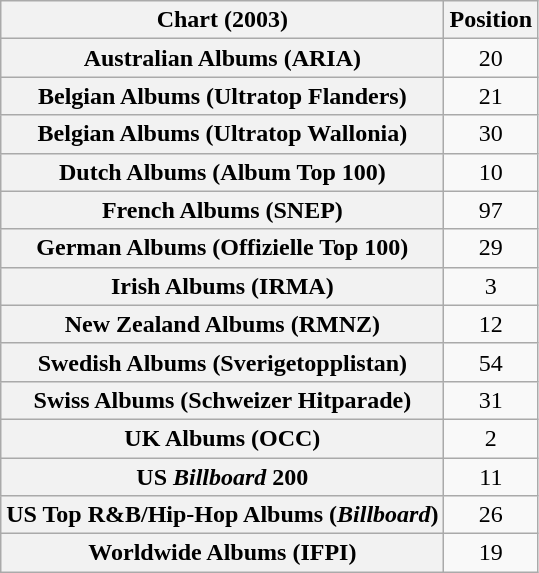<table class="wikitable sortable plainrowheaders">
<tr>
<th scope="col">Chart (2003)</th>
<th scope="col">Position</th>
</tr>
<tr>
<th scope="row">Australian Albums (ARIA)</th>
<td align="center">20</td>
</tr>
<tr>
<th scope="row">Belgian Albums (Ultratop Flanders)</th>
<td align="center">21</td>
</tr>
<tr>
<th scope="row">Belgian Albums (Ultratop Wallonia)</th>
<td align="center">30</td>
</tr>
<tr>
<th scope="row">Dutch Albums (Album Top 100)</th>
<td align="center">10</td>
</tr>
<tr>
<th scope="row">French Albums (SNEP)</th>
<td align="center">97</td>
</tr>
<tr>
<th scope="row">German Albums (Offizielle Top 100)</th>
<td align="center">29</td>
</tr>
<tr>
<th scope="row">Irish Albums (IRMA)</th>
<td align="center">3</td>
</tr>
<tr>
<th scope="row">New Zealand Albums (RMNZ)</th>
<td align="center">12</td>
</tr>
<tr>
<th scope="row">Swedish Albums (Sverigetopplistan)</th>
<td align="center">54</td>
</tr>
<tr>
<th scope="row">Swiss Albums (Schweizer Hitparade)</th>
<td align="center">31</td>
</tr>
<tr>
<th scope="row">UK Albums (OCC)</th>
<td align="center">2</td>
</tr>
<tr>
<th scope="row">US <em>Billboard</em> 200</th>
<td align="center">11</td>
</tr>
<tr>
<th scope="row">US Top R&B/Hip-Hop Albums (<em>Billboard</em>)</th>
<td align="center">26</td>
</tr>
<tr>
<th scope="row">Worldwide Albums (IFPI)</th>
<td align="center">19</td>
</tr>
</table>
